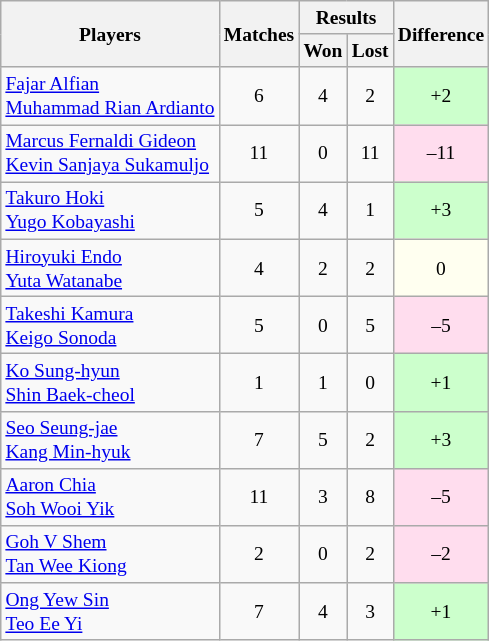<table class=wikitable style="text-align:center; font-size:small">
<tr>
<th rowspan="2">Players</th>
<th rowspan="2">Matches</th>
<th colspan="2">Results</th>
<th rowspan="2">Difference</th>
</tr>
<tr>
<th>Won</th>
<th>Lost</th>
</tr>
<tr>
<td align="left"> <a href='#'>Fajar Alfian</a><br>  <a href='#'>Muhammad Rian Ardianto</a></td>
<td>6</td>
<td>4</td>
<td>2</td>
<td bgcolor="#ccffcc">+2</td>
</tr>
<tr>
<td align="left"> <a href='#'>Marcus Fernaldi Gideon</a><br>  <a href='#'>Kevin Sanjaya Sukamuljo</a></td>
<td>11</td>
<td>0</td>
<td>11</td>
<td bgcolor="#ffddee">–11</td>
</tr>
<tr>
<td align="left"> <a href='#'>Takuro Hoki</a><br>  <a href='#'>Yugo Kobayashi</a></td>
<td>5</td>
<td>4</td>
<td>1</td>
<td bgcolor="#ccffcc">+3</td>
</tr>
<tr>
<td align="left"> <a href='#'>Hiroyuki Endo</a><br>  <a href='#'>Yuta Watanabe</a></td>
<td>4</td>
<td>2</td>
<td>2</td>
<td bgcolor="#fffff0">0</td>
</tr>
<tr>
<td align="left"> <a href='#'>Takeshi Kamura</a><br>  <a href='#'>Keigo Sonoda</a></td>
<td>5</td>
<td>0</td>
<td>5</td>
<td bgcolor="#ffddee">–5</td>
</tr>
<tr>
<td align="left"> <a href='#'>Ko Sung-hyun</a><br>  <a href='#'>Shin Baek-cheol</a></td>
<td>1</td>
<td>1</td>
<td>0</td>
<td bgcolor="#ccffcc">+1</td>
</tr>
<tr>
<td align="left"> <a href='#'>Seo Seung-jae</a><br>  <a href='#'>Kang Min-hyuk</a></td>
<td>7</td>
<td>5</td>
<td>2</td>
<td bgcolor="#ccffcc">+3</td>
</tr>
<tr>
<td align="left"> <a href='#'>Aaron Chia</a><br>  <a href='#'>Soh Wooi Yik</a></td>
<td>11</td>
<td>3</td>
<td>8</td>
<td bgcolor="#ffddee">–5</td>
</tr>
<tr>
<td align="left"> <a href='#'>Goh V Shem</a><br>  <a href='#'>Tan Wee Kiong</a></td>
<td>2</td>
<td>0</td>
<td>2</td>
<td bgcolor="#ffddee">–2</td>
</tr>
<tr>
<td align="left"> <a href='#'>Ong Yew Sin</a><br>  <a href='#'>Teo Ee Yi</a></td>
<td>7</td>
<td>4</td>
<td>3</td>
<td bgcolor="#ccffcc">+1</td>
</tr>
</table>
